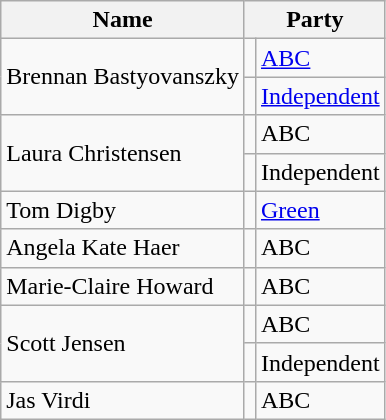<table class="wikitable">
<tr>
<th>Name</th>
<th colspan="2">Party</th>
</tr>
<tr>
<td rowspan="2">Brennan Bastyovanszky</td>
<td></td>
<td><a href='#'>ABC</a> </td>
</tr>
<tr>
<td></td>
<td><a href='#'>Independent</a> </td>
</tr>
<tr>
<td rowspan="2">Laura Christensen</td>
<td></td>
<td>ABC </td>
</tr>
<tr>
<td></td>
<td>Independent </td>
</tr>
<tr>
<td>Tom Digby</td>
<td></td>
<td><a href='#'>Green</a></td>
</tr>
<tr>
<td>Angela Kate Haer</td>
<td></td>
<td>ABC</td>
</tr>
<tr>
<td>Marie-Claire Howard</td>
<td></td>
<td>ABC</td>
</tr>
<tr>
<td rowspan="2">Scott Jensen</td>
<td></td>
<td>ABC </td>
</tr>
<tr>
<td></td>
<td>Independent </td>
</tr>
<tr>
<td>Jas Virdi</td>
<td></td>
<td>ABC</td>
</tr>
</table>
